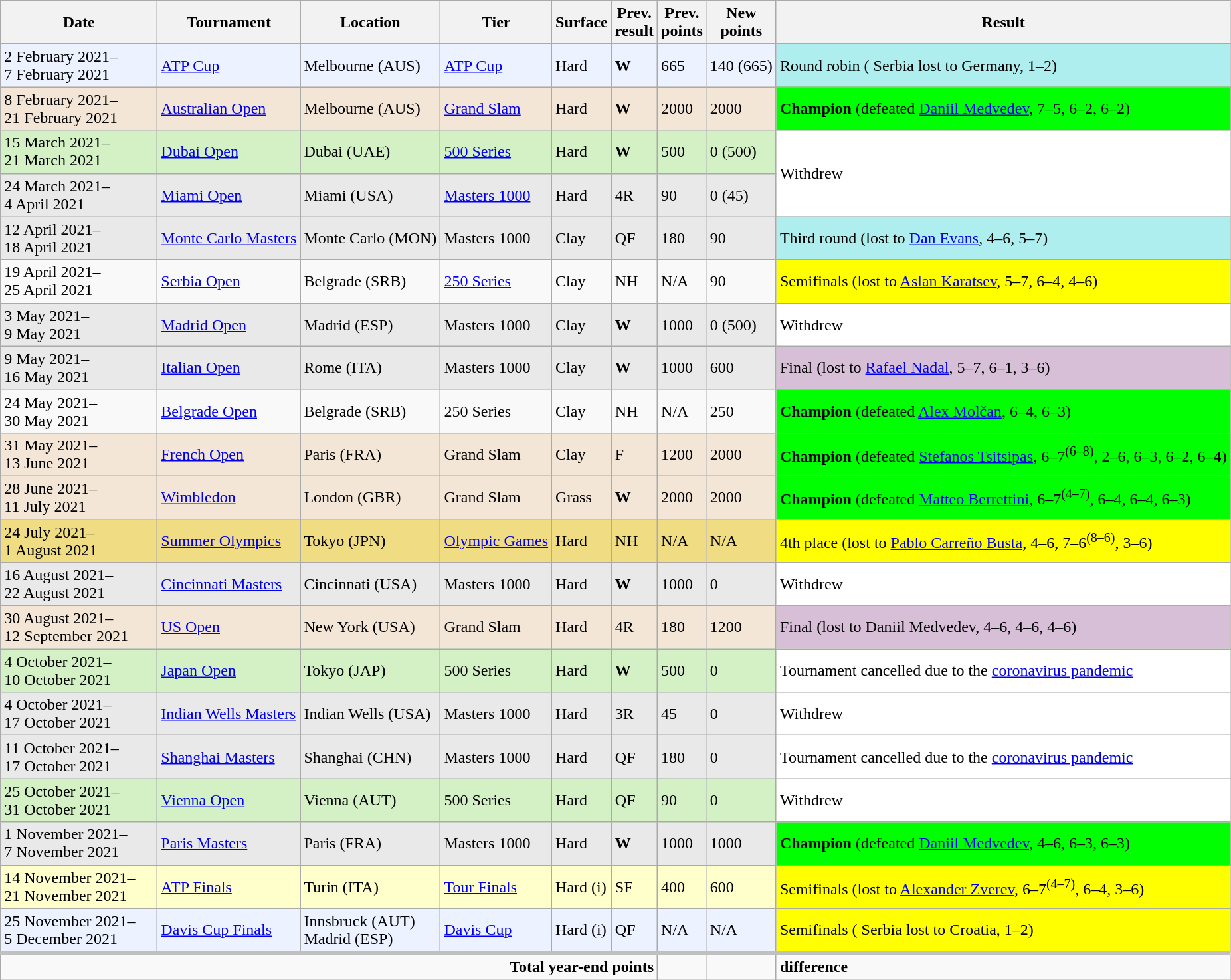<table class="wikitable" style="text-align:left">
<tr>
<th style="width:150px">Date</th>
<th>Tournament</th>
<th>Location</th>
<th>Tier</th>
<th>Surface</th>
<th>Prev.<br>result</th>
<th>Prev.<br>points</th>
<th>New<br>points</th>
<th>Result</th>
</tr>
<tr style="background:#ECF2FF;">
<td>2 February 2021–<br>7 February 2021</td>
<td><a href='#'>ATP Cup</a></td>
<td>Melbourne (AUS)</td>
<td><a href='#'>ATP Cup</a></td>
<td>Hard</td>
<td><strong>W</strong></td>
<td>665</td>
<td>140 (665)</td>
<td style="background:#afeeee;">Round robin ( Serbia lost to  Germany, 1–2)</td>
</tr>
<tr style="background:#F3E6D7;">
<td>8 February 2021–<br>21 February 2021</td>
<td><a href='#'>Australian Open</a></td>
<td>Melbourne (AUS)</td>
<td><a href='#'>Grand Slam</a></td>
<td>Hard</td>
<td><strong>W</strong></td>
<td>2000</td>
<td>2000</td>
<td style="background:lime;"><strong>Champion</strong> (defeated <a href='#'>Daniil Medvedev</a>, 7–5, 6–2, 6–2)</td>
</tr>
<tr style="background:#D4F1C5;">
<td>15 March 2021–<br>21 March 2021</td>
<td><a href='#'>Dubai Open</a></td>
<td>Dubai (UAE)</td>
<td><a href='#'>500 Series</a></td>
<td>Hard</td>
<td><strong>W</strong></td>
<td>500</td>
<td>0 (500)</td>
<td style="background:white;" rowspan=2>Withdrew</td>
</tr>
<tr style="background:#e9e9e9;">
<td>24 March 2021–<br>4 April 2021</td>
<td><a href='#'>Miami Open</a></td>
<td>Miami (USA)</td>
<td><a href='#'>Masters 1000</a></td>
<td>Hard</td>
<td>4R</td>
<td>90</td>
<td>0 (45)</td>
</tr>
<tr style="background:#e9e9e9;">
<td>12 April 2021–<br>18 April 2021</td>
<td><a href='#'>Monte Carlo Masters</a></td>
<td>Monte Carlo (MON)</td>
<td>Masters 1000</td>
<td>Clay</td>
<td>QF</td>
<td>180</td>
<td>90</td>
<td style="background:#afeeee;">Third round (lost to <a href='#'>Dan Evans</a>, 4–6, 5–7)</td>
</tr>
<tr>
<td>19 April 2021–<br>25 April 2021</td>
<td><a href='#'>Serbia Open</a></td>
<td>Belgrade (SRB)</td>
<td><a href='#'>250 Series</a></td>
<td>Clay</td>
<td>NH</td>
<td>N/A</td>
<td>90</td>
<td style="background:yellow;">Semifinals (lost to  <a href='#'>Aslan Karatsev</a>, 5–7, 6–4, 4–6)</td>
</tr>
<tr style="background:#e9e9e9;">
<td>3 May 2021–<br>9 May 2021</td>
<td><a href='#'>Madrid Open</a></td>
<td>Madrid (ESP)</td>
<td>Masters 1000</td>
<td>Clay</td>
<td><strong>W</strong></td>
<td>1000</td>
<td>0 (500)</td>
<td style="background:white;">Withdrew</td>
</tr>
<tr style="background:#e9e9e9;">
<td>9 May 2021–<br>16 May 2021</td>
<td><a href='#'>Italian Open</a></td>
<td>Rome (ITA)</td>
<td>Masters 1000</td>
<td>Clay</td>
<td><strong>W</strong></td>
<td>1000</td>
<td>600</td>
<td style="background:thistle;">Final (lost to <a href='#'>Rafael Nadal</a>, 5–7, 6–1, 3–6)</td>
</tr>
<tr>
<td>24 May 2021–<br>30 May 2021</td>
<td><a href='#'>Belgrade Open</a></td>
<td>Belgrade (SRB)</td>
<td>250 Series</td>
<td>Clay</td>
<td>NH</td>
<td>N/A</td>
<td>250</td>
<td style="background:lime;"><strong>Champion</strong> (defeated <a href='#'>Alex Molčan</a>, 6–4, 6–3)</td>
</tr>
<tr style="background:#F3E6D7;">
<td>31 May 2021–<br>13 June 2021</td>
<td><a href='#'>French Open</a></td>
<td>Paris (FRA)</td>
<td>Grand Slam</td>
<td>Clay</td>
<td>F</td>
<td>1200</td>
<td>2000</td>
<td style="background:lime;"><strong>Champion</strong> (defeated <a href='#'>Stefanos Tsitsipas</a>, 6–7<sup>(6–8)</sup>, 2–6, 6–3, 6–2, 6–4)</td>
</tr>
<tr style="background:#F3E6D7;">
<td>28 June 2021–<br>11 July 2021</td>
<td><a href='#'>Wimbledon</a></td>
<td>London (GBR)</td>
<td>Grand Slam</td>
<td>Grass</td>
<td><strong>W</strong></td>
<td>2000</td>
<td>2000</td>
<td style="background:lime;"><strong>Champion</strong> (defeated <a href='#'>Matteo Berrettini</a>, 6–7<sup>(4–7)</sup>, 6–4, 6–4, 6–3)</td>
</tr>
<tr style="background:#F0DC82;">
<td>24 July 2021–<br>1 August 2021</td>
<td><a href='#'>Summer Olympics</a></td>
<td>Tokyo (JPN)</td>
<td><a href='#'>Olympic Games</a></td>
<td>Hard</td>
<td>NH</td>
<td>N/A</td>
<td>N/A</td>
<td style="background:yellow;">4th place (lost to <a href='#'>Pablo Carreño Busta</a>, 4–6, 7–6<sup>(8–6)</sup>, 3–6)</td>
</tr>
<tr style="background:#e9e9e9;">
<td>16 August 2021–<br>22 August 2021</td>
<td><a href='#'>Cincinnati Masters</a></td>
<td>Cincinnati (USA)</td>
<td>Masters 1000</td>
<td>Hard</td>
<td><strong>W</strong></td>
<td>1000</td>
<td>0</td>
<td style="background:white;">Withdrew</td>
</tr>
<tr style="background:#F3E6D7;">
<td>30 August 2021–<br>12 September 2021</td>
<td><a href='#'>US Open</a></td>
<td>New York (USA)</td>
<td>Grand Slam</td>
<td>Hard</td>
<td>4R</td>
<td>180</td>
<td>1200</td>
<td style="background:thistle;">Final (lost to Daniil Medvedev, 4–6, 4–6, 4–6)</td>
</tr>
<tr style="background:#D4F1C5;">
<td>4 October 2021–<br>10 October 2021</td>
<td><a href='#'>Japan Open</a></td>
<td>Tokyo (JAP)</td>
<td>500 Series</td>
<td>Hard</td>
<td><strong>W</strong></td>
<td>500</td>
<td>0</td>
<td style="background:white;">Tournament cancelled due to the <a href='#'>coronavirus pandemic</a></td>
</tr>
<tr style="background:#e9e9e9;">
<td>4 October 2021–<br>17 October 2021</td>
<td><a href='#'>Indian Wells Masters</a></td>
<td>Indian Wells (USA)</td>
<td>Masters 1000</td>
<td>Hard</td>
<td>3R</td>
<td>45</td>
<td>0</td>
<td style="background:white;">Withdrew</td>
</tr>
<tr style="background:#e9e9e9;">
<td>11 October 2021–<br>17 October 2021</td>
<td><a href='#'>Shanghai Masters</a></td>
<td>Shanghai (CHN)</td>
<td>Masters 1000</td>
<td>Hard</td>
<td>QF</td>
<td>180</td>
<td>0</td>
<td style="background:white;">Tournament cancelled due to the <a href='#'>coronavirus pandemic</a></td>
</tr>
<tr style="background:#D4F1C5;">
<td>25 October 2021–<br>31 October 2021</td>
<td><a href='#'>Vienna Open</a></td>
<td>Vienna (AUT)</td>
<td>500 Series</td>
<td>Hard</td>
<td>QF</td>
<td>90</td>
<td>0</td>
<td style="background:white;">Withdrew</td>
</tr>
<tr style="background:#e9e9e9;">
<td>1 November 2021–<br>7 November 2021</td>
<td><a href='#'>Paris Masters</a></td>
<td>Paris (FRA)</td>
<td>Masters 1000</td>
<td>Hard</td>
<td><strong>W</strong></td>
<td>1000</td>
<td>1000</td>
<td style="background:lime;"><strong>Champion</strong> (defeated <a href='#'>Daniil Medvedev</a>, 4–6, 6–3, 6–3)</td>
</tr>
<tr style="background:#FFFFCC;">
<td>14 November 2021–<br>21 November 2021</td>
<td><a href='#'>ATP Finals</a></td>
<td>Turin (ITA)</td>
<td><a href='#'>Tour Finals</a></td>
<td>Hard (i)</td>
<td>SF</td>
<td>400</td>
<td>600</td>
<td style="background:yellow;">Semifinals (lost to  <a href='#'>Alexander Zverev</a>, 6–7<sup>(4–7)</sup>, 6–4, 3–6)</td>
</tr>
<tr style="background:#ECF2FF;">
<td>25 November 2021–<br>5 December 2021</td>
<td><a href='#'>Davis Cup Finals</a></td>
<td>Innsbruck (AUT)<br>Madrid (ESP)</td>
<td><a href='#'>Davis Cup</a></td>
<td>Hard (i)</td>
<td>QF</td>
<td>N/A</td>
<td>N/A</td>
<td style="background:yellow;">Semifinals ( Serbia lost to  Croatia, 1–2)</td>
</tr>
<tr style="border-top:4px solid silver;">
<td colspan=6 align=right><strong>Total year-end points</strong></td>
<td></td>
<td></td>
<td>  <strong>difference</strong></td>
</tr>
</table>
